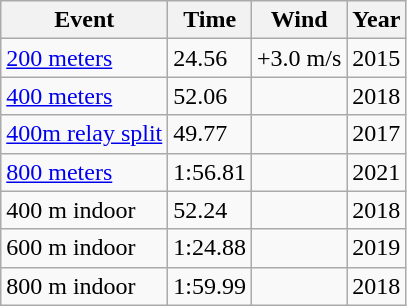<table class="wikitable">
<tr>
<th>Event</th>
<th>Time</th>
<th>Wind</th>
<th>Year</th>
</tr>
<tr>
<td><a href='#'>200 meters</a></td>
<td>24.56</td>
<td>+3.0 m/s</td>
<td>2015</td>
</tr>
<tr>
<td><a href='#'>400 meters</a></td>
<td>52.06</td>
<td></td>
<td>2018</td>
</tr>
<tr>
<td><a href='#'>400m relay split</a></td>
<td>49.77</td>
<td></td>
<td>2017</td>
</tr>
<tr>
<td><a href='#'>800 meters</a></td>
<td>1:56.81</td>
<td></td>
<td>2021</td>
</tr>
<tr>
<td>400 m indoor</td>
<td>52.24</td>
<td></td>
<td>2018</td>
</tr>
<tr>
<td>600 m indoor</td>
<td>1:24.88</td>
<td></td>
<td>2019</td>
</tr>
<tr>
<td>800 m indoor</td>
<td>1:59.99</td>
<td></td>
<td>2018</td>
</tr>
</table>
